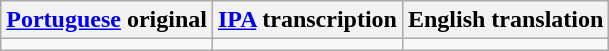<table class="wikitable">
<tr>
<th><a href='#'>Portuguese</a> original</th>
<th><a href='#'>IPA</a> transcription</th>
<th>English translation</th>
</tr>
<tr style="vertical-align:top; white-space:nowrap;">
<td></td>
<td></td>
<td></td>
</tr>
</table>
